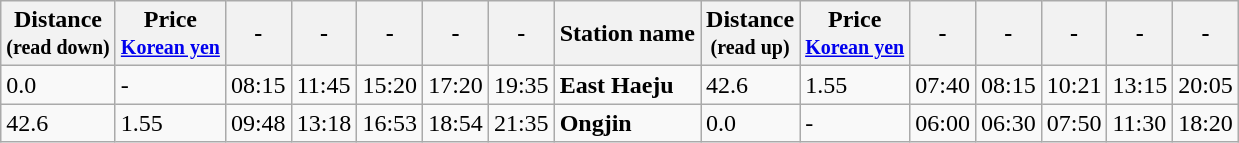<table class="wikitable">
<tr>
<th>Distance<br><small>(read down)</small></th>
<th>Price<br><small><a href='#'>Korean yen</a></small></th>
<th><strong>-</strong></th>
<th><strong>-</strong></th>
<th><strong>-</strong></th>
<th><strong>-</strong></th>
<th><strong>-</strong></th>
<th>Station name</th>
<th>Distance<br><small>(read up)</small></th>
<th>Price<br><small><a href='#'>Korean yen</a></small></th>
<th><strong>-</strong></th>
<th><strong>-</strong></th>
<th><strong>-</strong></th>
<th><strong>-</strong></th>
<th><strong>-</strong></th>
</tr>
<tr>
<td>0.0</td>
<td>-</td>
<td>08:15</td>
<td>11:45</td>
<td>15:20</td>
<td>17:20</td>
<td>19:35</td>
<td><strong>East Haeju</strong></td>
<td>42.6</td>
<td>1.55</td>
<td>07:40</td>
<td>08:15</td>
<td>10:21</td>
<td>13:15</td>
<td>20:05</td>
</tr>
<tr>
<td>42.6</td>
<td>1.55</td>
<td>09:48</td>
<td>13:18</td>
<td>16:53</td>
<td>18:54</td>
<td>21:35</td>
<td><strong>Ongjin</strong></td>
<td>0.0</td>
<td>-</td>
<td>06:00</td>
<td>06:30</td>
<td>07:50</td>
<td>11:30</td>
<td>18:20</td>
</tr>
</table>
